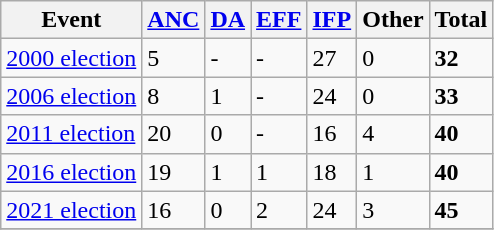<table class="wikitable">
<tr>
<th>Event</th>
<th><a href='#'>ANC</a></th>
<th><a href='#'>DA</a></th>
<th><a href='#'>EFF</a></th>
<th><a href='#'>IFP</a></th>
<th>Other</th>
<th>Total</th>
</tr>
<tr>
<td><a href='#'>2000 election</a></td>
<td>5</td>
<td>-</td>
<td>-</td>
<td>27</td>
<td>0</td>
<td><strong>32</strong></td>
</tr>
<tr>
<td><a href='#'>2006 election</a></td>
<td>8</td>
<td>1</td>
<td>-</td>
<td>24</td>
<td>0</td>
<td><strong>33</strong></td>
</tr>
<tr>
<td><a href='#'>2011 election</a></td>
<td>20</td>
<td>0</td>
<td>-</td>
<td>16</td>
<td>4</td>
<td><strong>40</strong></td>
</tr>
<tr>
<td><a href='#'>2016 election</a></td>
<td>19</td>
<td>1</td>
<td>1</td>
<td>18</td>
<td>1</td>
<td><strong>40</strong></td>
</tr>
<tr>
<td><a href='#'>2021 election</a></td>
<td>16</td>
<td>0</td>
<td>2</td>
<td>24</td>
<td>3</td>
<td><strong>45</strong></td>
</tr>
<tr>
</tr>
</table>
